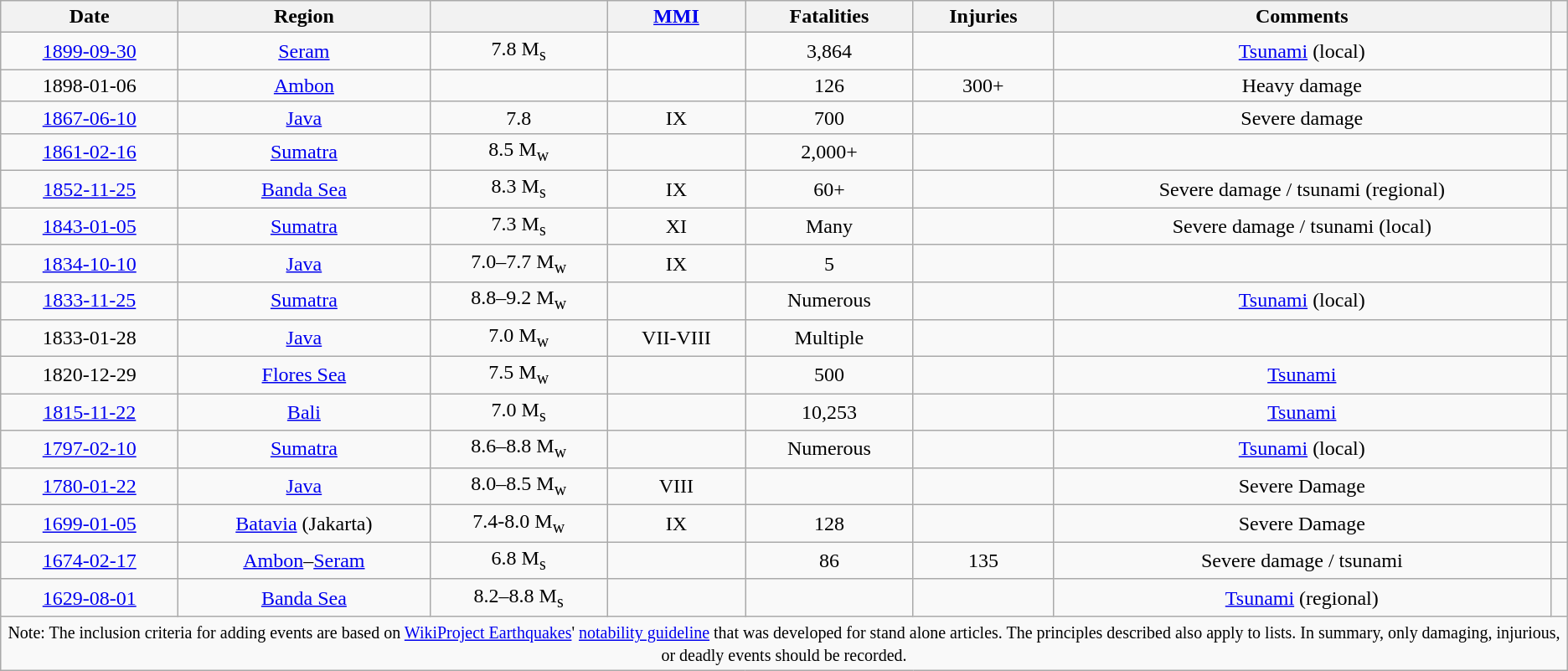<table class="wikitable sortable" style="text-align: center;">
<tr>
<th>Date</th>
<th>Region</th>
<th></th>
<th><a href='#'>MMI</a></th>
<th data-sort-type="number">Fatalities</th>
<th>Injuries</th>
<th>Comments</th>
<th></th>
</tr>
<tr>
<td><a href='#'>1899-09-30</a></td>
<td><a href='#'>Seram</a></td>
<td>7.8 M<sub>s</sub></td>
<td></td>
<td>3,864</td>
<td></td>
<td><a href='#'>Tsunami</a> (local)</td>
<td></td>
</tr>
<tr>
<td>1898-01-06</td>
<td><a href='#'>Ambon</a></td>
<td></td>
<td></td>
<td>126</td>
<td>300+</td>
<td>Heavy damage</td>
<td></td>
</tr>
<tr>
<td><a href='#'>1867-06-10</a></td>
<td><a href='#'>Java</a></td>
<td>7.8 </td>
<td>IX</td>
<td>700</td>
<td></td>
<td>Severe damage</td>
<td></td>
</tr>
<tr>
<td><a href='#'>1861-02-16</a></td>
<td><a href='#'>Sumatra</a></td>
<td>8.5 M<sub>w</sub></td>
<td></td>
<td>2,000+</td>
<td></td>
<td></td>
<td></td>
</tr>
<tr>
<td><a href='#'>1852-11-25</a></td>
<td><a href='#'>Banda Sea</a></td>
<td>8.3 M<sub>s</sub></td>
<td>IX</td>
<td>60+</td>
<td></td>
<td>Severe damage / tsunami (regional)</td>
<td></td>
</tr>
<tr>
<td><a href='#'>1843-01-05</a></td>
<td><a href='#'>Sumatra</a></td>
<td>7.3 M<sub>s</sub></td>
<td>XI</td>
<td>Many</td>
<td></td>
<td>Severe damage / tsunami (local)</td>
<td></td>
</tr>
<tr>
<td><a href='#'>1834-10-10</a></td>
<td><a href='#'>Java</a></td>
<td>7.0–7.7 M<sub>w</sub></td>
<td>IX</td>
<td>5</td>
<td></td>
<td></td>
<td></td>
</tr>
<tr>
<td><a href='#'>1833-11-25</a></td>
<td><a href='#'>Sumatra</a></td>
<td>8.8–9.2 M<sub>w</sub></td>
<td></td>
<td>Numerous</td>
<td></td>
<td><a href='#'>Tsunami</a> (local)</td>
<td></td>
</tr>
<tr>
<td>1833-01-28</td>
<td><a href='#'>Java</a></td>
<td>7.0 M<sub>w</sub></td>
<td>VII-VIII</td>
<td>Multiple</td>
<td></td>
<td></td>
<td></td>
</tr>
<tr>
<td>1820-12-29</td>
<td><a href='#'>Flores Sea</a></td>
<td>7.5 M<sub>w</sub></td>
<td></td>
<td>500</td>
<td></td>
<td><a href='#'>Tsunami</a></td>
<td></td>
</tr>
<tr>
<td><a href='#'>1815-11-22</a></td>
<td><a href='#'>Bali</a></td>
<td>7.0 M<sub>s</sub></td>
<td></td>
<td>10,253</td>
<td></td>
<td><a href='#'>Tsunami</a></td>
<td></td>
</tr>
<tr>
<td><a href='#'>1797-02-10</a></td>
<td><a href='#'>Sumatra</a></td>
<td>8.6–8.8 M<sub>w</sub></td>
<td></td>
<td>Numerous</td>
<td></td>
<td><a href='#'>Tsunami</a> (local)</td>
<td></td>
</tr>
<tr>
<td><a href='#'>1780-01-22</a></td>
<td><a href='#'>Java</a></td>
<td>8.0–8.5 M<sub>w</sub></td>
<td>VIII</td>
<td></td>
<td></td>
<td>Severe Damage</td>
<td></td>
</tr>
<tr>
<td><a href='#'>1699-01-05</a></td>
<td><a href='#'>Batavia</a> (Jakarta)</td>
<td>7.4-8.0 M<sub>w</sub></td>
<td>IX</td>
<td>128</td>
<td></td>
<td>Severe Damage</td>
<td></td>
</tr>
<tr>
<td><a href='#'>1674-02-17</a></td>
<td><a href='#'>Ambon</a>–<a href='#'>Seram</a></td>
<td>6.8 M<sub>s</sub></td>
<td></td>
<td>86</td>
<td>135</td>
<td>Severe damage / tsunami</td>
<td></td>
</tr>
<tr>
<td><a href='#'>1629-08-01</a></td>
<td><a href='#'>Banda Sea</a></td>
<td>8.2–8.8 M<sub>s</sub></td>
<td></td>
<td></td>
<td></td>
<td><a href='#'>Tsunami</a> (regional)</td>
<td></td>
</tr>
<tr class="sortbottom">
<td colspan="8"><small>Note: The inclusion criteria for adding events are based on <a href='#'>WikiProject Earthquakes</a>' <a href='#'>notability guideline</a> that was developed for stand alone articles. The principles described also apply to lists. In summary, only damaging, injurious, or deadly events should be recorded.</small></td>
</tr>
</table>
